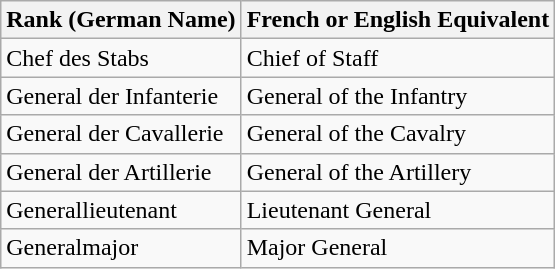<table class="wikitable">
<tr>
<th>Rank (German Name)</th>
<th>French or English Equivalent</th>
</tr>
<tr>
<td>Chef des Stabs</td>
<td>Chief of Staff</td>
</tr>
<tr>
<td>General der Infanterie</td>
<td>General of the Infantry</td>
</tr>
<tr>
<td>General der Cavallerie</td>
<td>General of the Cavalry</td>
</tr>
<tr>
<td>General der Artillerie</td>
<td>General of the Artillery</td>
</tr>
<tr>
<td>Generallieutenant</td>
<td>Lieutenant General</td>
</tr>
<tr>
<td>Generalmajor</td>
<td>Major General</td>
</tr>
</table>
